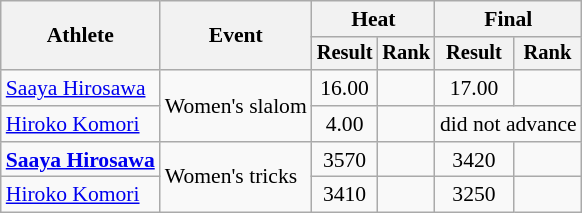<table class="wikitable" style="font-size:90%;">
<tr>
<th rowspan="2">Athlete</th>
<th rowspan="2">Event</th>
<th colspan="2">Heat</th>
<th colspan="2">Final</th>
</tr>
<tr style="font-size:95%">
<th>Result</th>
<th>Rank</th>
<th>Result</th>
<th>Rank</th>
</tr>
<tr align=center>
<td align=left><a href='#'>Saaya Hirosawa</a></td>
<td style="text-align:left;" rowspan="2">Women's slalom</td>
<td>16.00</td>
<td></td>
<td>17.00</td>
<td></td>
</tr>
<tr align=center>
<td align=left><a href='#'>Hiroko Komori</a></td>
<td>4.00</td>
<td></td>
<td colspan=2>did not advance</td>
</tr>
<tr align=center>
<td align=left><strong><a href='#'>Saaya Hirosawa</a></strong></td>
<td style="text-align:left;" rowspan="2">Women's tricks</td>
<td>3570</td>
<td></td>
<td>3420</td>
<td></td>
</tr>
<tr align=center>
<td align=left><a href='#'>Hiroko Komori</a></td>
<td>3410</td>
<td></td>
<td>3250</td>
<td></td>
</tr>
</table>
